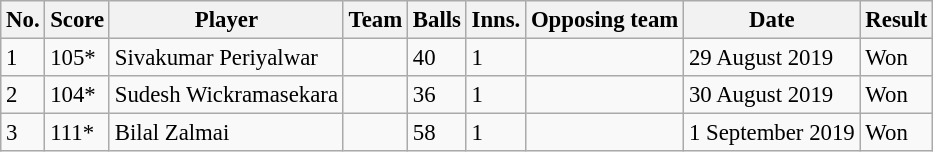<table class="wikitable sortable" style="font-size:95%">
<tr>
<th>No.</th>
<th>Score</th>
<th>Player</th>
<th>Team</th>
<th>Balls</th>
<th>Inns.</th>
<th>Opposing team</th>
<th>Date</th>
<th>Result</th>
</tr>
<tr>
<td>1</td>
<td>105*</td>
<td>Sivakumar Periyalwar</td>
<td></td>
<td>40</td>
<td>1</td>
<td></td>
<td>29 August 2019</td>
<td>Won</td>
</tr>
<tr>
<td>2</td>
<td>104*</td>
<td>Sudesh Wickramasekara</td>
<td></td>
<td>36</td>
<td>1</td>
<td></td>
<td>30 August 2019</td>
<td>Won</td>
</tr>
<tr>
<td>3</td>
<td>111*</td>
<td>Bilal Zalmai</td>
<td></td>
<td>58</td>
<td>1</td>
<td></td>
<td>1 September 2019</td>
<td>Won</td>
</tr>
</table>
